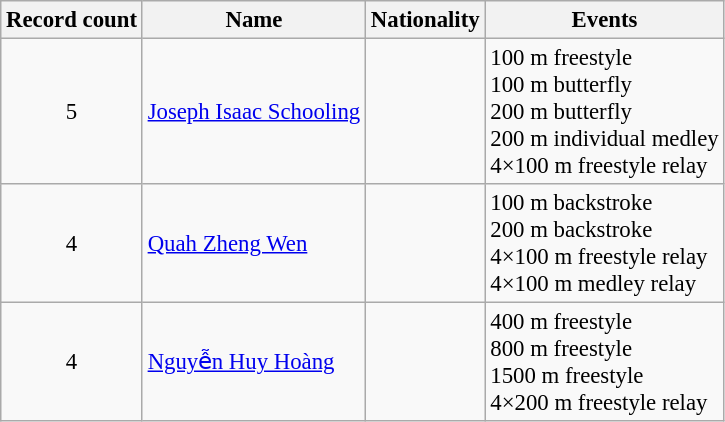<table class=wikitable style="font-size: 95%;">
<tr>
<th>Record count</th>
<th>Name</th>
<th>Nationality</th>
<th>Events</th>
</tr>
<tr>
<td align=center>5</td>
<td><a href='#'>Joseph Isaac Schooling</a></td>
<td align=center></td>
<td>100 m freestyle<br>100 m butterfly<br>200 m butterfly<br>200 m individual medley<br>4×100 m freestyle relay</td>
</tr>
<tr>
<td align=center>4</td>
<td><a href='#'>Quah Zheng Wen</a></td>
<td align=center></td>
<td>100 m backstroke<br>200 m backstroke<br>4×100 m freestyle relay<br>4×100 m medley relay</td>
</tr>
<tr>
<td align=center>4</td>
<td><a href='#'>Nguyễn Huy Hoàng</a></td>
<td></td>
<td>400 m freestyle<br>800 m freestyle<br>1500 m freestyle<br>4×200 m freestyle relay</td>
</tr>
</table>
